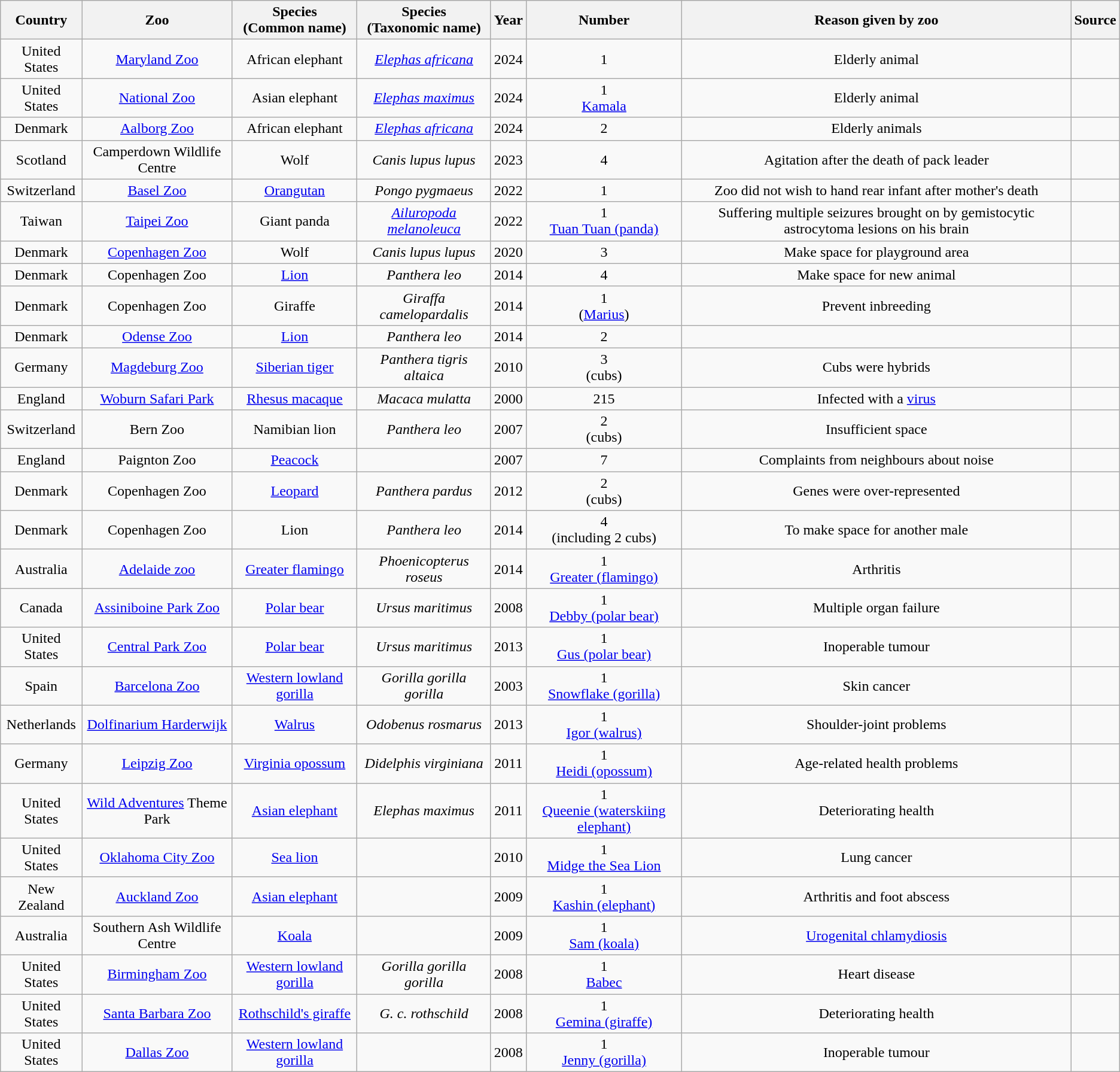<table class="wikitable sortable" style="text-align:center">
<tr>
<th>Country</th>
<th>Zoo</th>
<th>Species<br>(Common name)</th>
<th>Species<br>(Taxonomic name)</th>
<th>Year</th>
<th>Number</th>
<th>Reason given by zoo</th>
<th>Source</th>
</tr>
<tr>
<td>United States</td>
<td><a href='#'>Maryland Zoo</a></td>
<td>African elephant</td>
<td><em><a href='#'>Elephas africana</a></em></td>
<td>2024</td>
<td>1</td>
<td>Elderly animal</td>
<td></td>
</tr>
<tr>
<td>United States</td>
<td><a href='#'>National Zoo</a></td>
<td>Asian elephant</td>
<td><em><a href='#'>Elephas maximus</a></em></td>
<td>2024</td>
<td>1<br><a href='#'>Kamala</a></td>
<td>Elderly animal</td>
<td></td>
</tr>
<tr>
<td>Denmark</td>
<td><a href='#'>Aalborg Zoo</a></td>
<td>African elephant</td>
<td><em><a href='#'>Elephas africana</a></em></td>
<td>2024</td>
<td>2</td>
<td>Elderly animals</td>
<td></td>
</tr>
<tr>
<td>Scotland</td>
<td>Camperdown Wildlife Centre</td>
<td>Wolf</td>
<td><em>Canis lupus lupus</em></td>
<td>2023</td>
<td>4</td>
<td>Agitation after the death of pack leader</td>
<td></td>
</tr>
<tr>
<td>Switzerland</td>
<td><a href='#'>Basel Zoo</a></td>
<td><a href='#'>Orangutan</a></td>
<td><em>Pongo pygmaeus</em></td>
<td>2022</td>
<td>1</td>
<td>Zoo did not wish to hand rear infant after mother's death</td>
<td></td>
</tr>
<tr>
<td>Taiwan</td>
<td><a href='#'>Taipei Zoo</a></td>
<td>Giant panda</td>
<td><em><a href='#'>Ailuropoda melanoleuca</a></em></td>
<td>2022</td>
<td>1<br><a href='#'>Tuan Tuan (panda)</a></td>
<td>Suffering multiple seizures brought on by gemistocytic astrocytoma lesions on his brain</td>
<td></td>
</tr>
<tr>
<td>Denmark</td>
<td><a href='#'>Copenhagen Zoo</a></td>
<td>Wolf</td>
<td><em>Canis lupus lupus</em></td>
<td>2020</td>
<td>3</td>
<td>Make space for playground area</td>
<td></td>
</tr>
<tr>
<td>Denmark</td>
<td>Copenhagen Zoo</td>
<td><a href='#'>Lion</a></td>
<td><em>Panthera leo</em></td>
<td>2014</td>
<td>4</td>
<td>Make space for new animal</td>
<td></td>
</tr>
<tr>
<td>Denmark</td>
<td>Copenhagen Zoo</td>
<td>Giraffe</td>
<td><em>Giraffa camelopardalis</em></td>
<td>2014</td>
<td>1<br>(<a href='#'>Marius</a>)</td>
<td>Prevent inbreeding</td>
<td></td>
</tr>
<tr>
<td>Denmark</td>
<td><a href='#'>Odense Zoo</a></td>
<td><a href='#'>Lion</a></td>
<td><em>Panthera leo</em></td>
<td>2014</td>
<td>2</td>
<td></td>
<td></td>
</tr>
<tr>
<td>Germany</td>
<td><a href='#'>Magdeburg Zoo</a></td>
<td><a href='#'>Siberian tiger</a></td>
<td><em>Panthera tigris altaica</em></td>
<td>2010</td>
<td>3<br>(cubs)</td>
<td>Cubs were hybrids</td>
<td></td>
</tr>
<tr>
<td>England</td>
<td><a href='#'>Woburn Safari Park</a></td>
<td><a href='#'>Rhesus macaque</a></td>
<td><em>Macaca mulatta</em></td>
<td>2000</td>
<td>215</td>
<td>Infected with a <a href='#'>virus</a></td>
<td></td>
</tr>
<tr>
<td>Switzerland</td>
<td>Bern Zoo</td>
<td>Namibian lion</td>
<td><em>Panthera leo</em></td>
<td>2007</td>
<td>2<br>(cubs)</td>
<td>Insufficient space</td>
<td></td>
</tr>
<tr>
<td>England</td>
<td>Paignton Zoo</td>
<td><a href='#'>Peacock</a></td>
<td></td>
<td>2007</td>
<td>7</td>
<td>Complaints from neighbours about noise</td>
<td></td>
</tr>
<tr>
<td>Denmark</td>
<td>Copenhagen Zoo</td>
<td><a href='#'>Leopard</a></td>
<td><em>Panthera pardus</em></td>
<td>2012</td>
<td>2<br>(cubs)</td>
<td>Genes were over-represented</td>
<td></td>
</tr>
<tr>
<td>Denmark</td>
<td>Copenhagen Zoo</td>
<td>Lion</td>
<td><em>Panthera leo</em></td>
<td>2014</td>
<td>4<br>(including 2 cubs)</td>
<td>To make space for another male</td>
<td></td>
</tr>
<tr>
<td>Australia</td>
<td><a href='#'>Adelaide zoo</a></td>
<td><a href='#'>Greater flamingo</a></td>
<td><em>Phoenicopterus roseus</em></td>
<td>2014</td>
<td>1<br><a href='#'>Greater (flamingo)</a></td>
<td>Arthritis</td>
<td></td>
</tr>
<tr>
<td>Canada</td>
<td><a href='#'>Assiniboine Park Zoo</a></td>
<td><a href='#'>Polar bear</a></td>
<td><em>Ursus maritimus</em></td>
<td>2008</td>
<td>1<br><a href='#'>Debby (polar bear)</a></td>
<td>Multiple organ failure</td>
<td></td>
</tr>
<tr>
<td>United States</td>
<td><a href='#'>Central Park Zoo</a></td>
<td><a href='#'>Polar bear</a></td>
<td><em>Ursus maritimus</em></td>
<td>2013</td>
<td>1<br><a href='#'>Gus (polar bear)</a></td>
<td>Inoperable tumour</td>
<td></td>
</tr>
<tr>
<td>Spain</td>
<td><a href='#'>Barcelona Zoo</a></td>
<td><a href='#'>Western lowland gorilla</a></td>
<td><em>Gorilla gorilla gorilla</em></td>
<td>2003</td>
<td>1<br><a href='#'>Snowflake (gorilla)</a></td>
<td>Skin cancer</td>
<td></td>
</tr>
<tr>
<td>Netherlands</td>
<td><a href='#'>Dolfinarium Harderwijk</a></td>
<td><a href='#'>Walrus</a></td>
<td><em>Odobenus rosmarus</em></td>
<td>2013</td>
<td>1<br><a href='#'>Igor (walrus)</a></td>
<td>Shoulder-joint problems</td>
<td></td>
</tr>
<tr>
<td>Germany</td>
<td><a href='#'>Leipzig Zoo</a></td>
<td><a href='#'>Virginia opossum</a></td>
<td><em>Didelphis virginiana</em></td>
<td>2011</td>
<td>1<br><a href='#'>Heidi (opossum)</a></td>
<td>Age-related health problems</td>
<td></td>
</tr>
<tr>
<td>United States</td>
<td><a href='#'>Wild Adventures</a> Theme Park</td>
<td><a href='#'>Asian elephant</a></td>
<td><em>Elephas maximus</em></td>
<td>2011</td>
<td>1<br><a href='#'>Queenie (waterskiing elephant)</a></td>
<td>Deteriorating health</td>
<td></td>
</tr>
<tr>
<td>United States</td>
<td><a href='#'>Oklahoma City Zoo</a></td>
<td><a href='#'>Sea lion</a></td>
<td></td>
<td>2010</td>
<td>1<br><a href='#'>Midge the Sea Lion</a></td>
<td>Lung cancer</td>
<td></td>
</tr>
<tr>
<td>New Zealand</td>
<td><a href='#'>Auckland Zoo</a></td>
<td><a href='#'>Asian elephant</a></td>
<td></td>
<td>2009</td>
<td>1<br><a href='#'>Kashin (elephant)</a></td>
<td>Arthritis and foot abscess</td>
<td></td>
</tr>
<tr>
<td>Australia</td>
<td>Southern Ash Wildlife Centre</td>
<td><a href='#'>Koala</a></td>
<td></td>
<td>2009</td>
<td>1<br><a href='#'>Sam (koala)</a></td>
<td><a href='#'>Urogenital chlamydiosis</a></td>
<td></td>
</tr>
<tr>
<td>United States</td>
<td><a href='#'>Birmingham Zoo</a></td>
<td><a href='#'>Western lowland gorilla</a></td>
<td><em>Gorilla gorilla gorilla</em></td>
<td>2008</td>
<td>1<br><a href='#'>Babec</a></td>
<td>Heart disease</td>
<td></td>
</tr>
<tr>
<td>United States</td>
<td><a href='#'>Santa Barbara Zoo</a></td>
<td><a href='#'>Rothschild's giraffe</a></td>
<td><em>G. c. rothschild</em></td>
<td>2008</td>
<td>1<br><a href='#'>Gemina (giraffe)</a></td>
<td>Deteriorating health</td>
<td></td>
</tr>
<tr>
<td>United States</td>
<td><a href='#'>Dallas Zoo</a></td>
<td><a href='#'>Western lowland gorilla</a></td>
<td></td>
<td>2008</td>
<td>1<br><a href='#'>Jenny (gorilla)</a></td>
<td>Inoperable tumour</td>
<td></td>
</tr>
</table>
